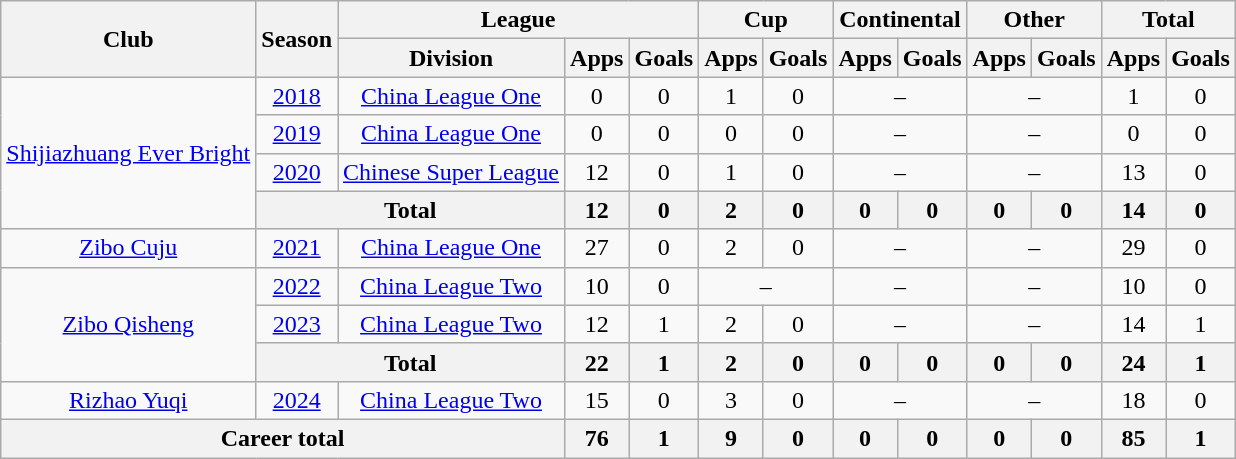<table class="wikitable" style="text-align: center">
<tr>
<th rowspan="2">Club</th>
<th rowspan="2">Season</th>
<th colspan="3">League</th>
<th colspan="2">Cup</th>
<th colspan="2">Continental</th>
<th colspan="2">Other</th>
<th colspan="2">Total</th>
</tr>
<tr>
<th>Division</th>
<th>Apps</th>
<th>Goals</th>
<th>Apps</th>
<th>Goals</th>
<th>Apps</th>
<th>Goals</th>
<th>Apps</th>
<th>Goals</th>
<th>Apps</th>
<th>Goals</th>
</tr>
<tr>
<td rowspan=4><a href='#'>Shijiazhuang Ever Bright</a></td>
<td><a href='#'>2018</a></td>
<td><a href='#'>China League One</a></td>
<td>0</td>
<td>0</td>
<td>1</td>
<td>0</td>
<td colspan="2">–</td>
<td colspan="2">–</td>
<td>1</td>
<td>0</td>
</tr>
<tr>
<td><a href='#'>2019</a></td>
<td><a href='#'>China League One</a></td>
<td>0</td>
<td>0</td>
<td>0</td>
<td>0</td>
<td colspan="2">–</td>
<td colspan="2">–</td>
<td>0</td>
<td>0</td>
</tr>
<tr>
<td><a href='#'>2020</a></td>
<td><a href='#'>Chinese Super League</a></td>
<td>12</td>
<td>0</td>
<td>1</td>
<td>0</td>
<td colspan="2">–</td>
<td colspan="2">–</td>
<td>13</td>
<td>0</td>
</tr>
<tr>
<th colspan=2>Total</th>
<th>12</th>
<th>0</th>
<th>2</th>
<th>0</th>
<th>0</th>
<th>0</th>
<th>0</th>
<th>0</th>
<th>14</th>
<th>0</th>
</tr>
<tr>
<td><a href='#'>Zibo Cuju</a></td>
<td><a href='#'>2021</a></td>
<td><a href='#'>China League One</a></td>
<td>27</td>
<td>0</td>
<td>2</td>
<td>0</td>
<td colspan="2">–</td>
<td colspan="2">–</td>
<td>29</td>
<td>0</td>
</tr>
<tr>
<td rowspan=3><a href='#'>Zibo Qisheng</a></td>
<td><a href='#'>2022</a></td>
<td><a href='#'>China League Two</a></td>
<td>10</td>
<td>0</td>
<td colspan="2">–</td>
<td colspan="2">–</td>
<td colspan="2">–</td>
<td>10</td>
<td>0</td>
</tr>
<tr>
<td><a href='#'>2023</a></td>
<td><a href='#'>China League Two</a></td>
<td>12</td>
<td>1</td>
<td>2</td>
<td>0</td>
<td colspan="2">–</td>
<td colspan="2">–</td>
<td>14</td>
<td>1</td>
</tr>
<tr>
<th colspan=2>Total</th>
<th>22</th>
<th>1</th>
<th>2</th>
<th>0</th>
<th>0</th>
<th>0</th>
<th>0</th>
<th>0</th>
<th>24</th>
<th>1</th>
</tr>
<tr>
<td><a href='#'>Rizhao Yuqi</a></td>
<td><a href='#'>2024</a></td>
<td><a href='#'>China League Two</a></td>
<td>15</td>
<td>0</td>
<td>3</td>
<td>0</td>
<td colspan="2">–</td>
<td colspan="2">–</td>
<td>18</td>
<td>0</td>
</tr>
<tr>
<th colspan=3>Career total</th>
<th>76</th>
<th>1</th>
<th>9</th>
<th>0</th>
<th>0</th>
<th>0</th>
<th>0</th>
<th>0</th>
<th>85</th>
<th>1</th>
</tr>
</table>
